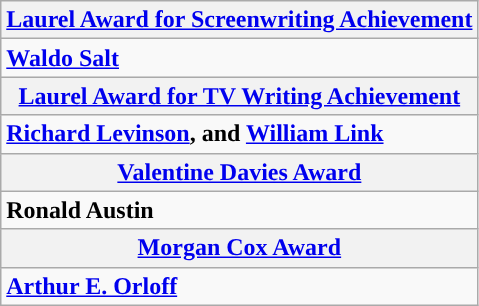<table class="wikitable" style="width=">
<tr>
<th colspan="2" style="background:"><a href='#'>Laurel Award for Screenwriting Achievement</a></th>
</tr>
<tr>
<td colspan="2" style="vertical-align:top;"><strong><a href='#'>Waldo Salt</a></strong></td>
</tr>
<tr>
<th colspan="2" style="background:"><a href='#'>Laurel Award for TV Writing Achievement</a></th>
</tr>
<tr>
<td colspan="2" style="vertical-align:top;"><strong><a href='#'>Richard Levinson</a>, and <a href='#'>William Link</a></strong></td>
</tr>
<tr>
<th colspan="2" style="background:"><a href='#'>Valentine Davies Award</a></th>
</tr>
<tr>
<td colspan="2" style="vertical-align:top;"><strong>Ronald Austin</strong></td>
</tr>
<tr>
<th colspan="2" style="background:"><a href='#'>Morgan Cox Award</a></th>
</tr>
<tr>
<td colspan="2" style="vertical-align:top;"><strong><a href='#'>Arthur E. Orloff</a></strong></td>
</tr>
</table>
